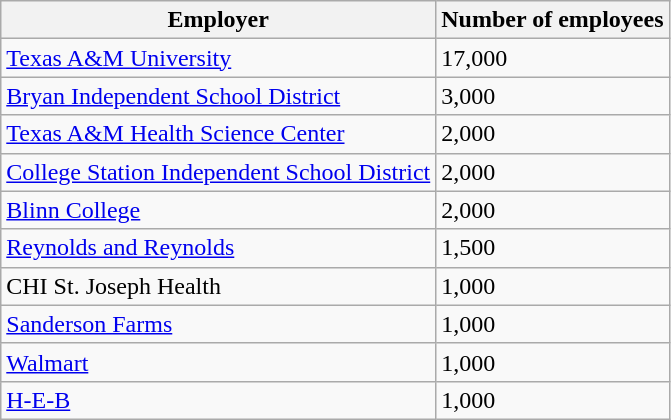<table class="wikitable">
<tr>
<th>Employer</th>
<th>Number of employees</th>
</tr>
<tr>
<td><a href='#'>Texas A&M University</a></td>
<td>17,000</td>
</tr>
<tr>
<td><a href='#'>Bryan Independent School District</a></td>
<td>3,000</td>
</tr>
<tr>
<td><a href='#'>Texas A&M Health Science Center</a></td>
<td>2,000</td>
</tr>
<tr>
<td><a href='#'>College Station Independent School District</a></td>
<td>2,000</td>
</tr>
<tr>
<td><a href='#'>Blinn College</a></td>
<td>2,000</td>
</tr>
<tr>
<td><a href='#'>Reynolds and Reynolds</a></td>
<td>1,500</td>
</tr>
<tr>
<td>CHI St. Joseph Health</td>
<td>1,000</td>
</tr>
<tr>
<td><a href='#'>Sanderson Farms</a></td>
<td>1,000</td>
</tr>
<tr>
<td><a href='#'>Walmart</a></td>
<td>1,000</td>
</tr>
<tr>
<td><a href='#'>H-E-B</a></td>
<td>1,000</td>
</tr>
</table>
